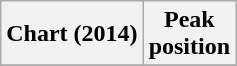<table class="wikitable plainrowheaders">
<tr>
<th>Chart (2014)</th>
<th>Peak<br>position</th>
</tr>
<tr>
</tr>
</table>
